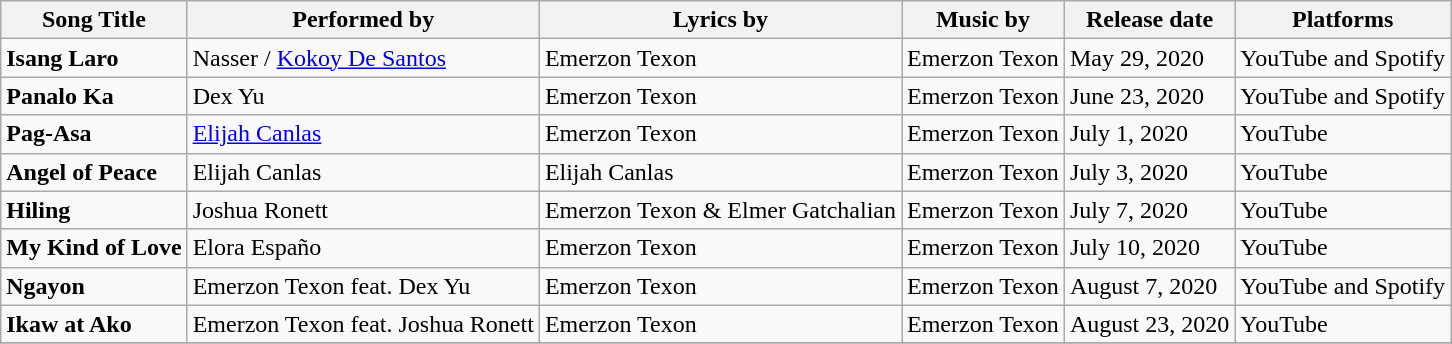<table class="wikitable">
<tr>
<th>Song Title</th>
<th>Performed by</th>
<th>Lyrics by</th>
<th>Music by</th>
<th>Release date</th>
<th>Platforms</th>
</tr>
<tr>
<td><strong>Isang Laro</strong></td>
<td>Nasser / <a href='#'>Kokoy De Santos</a></td>
<td>Emerzon Texon</td>
<td>Emerzon Texon</td>
<td>May 29, 2020</td>
<td>YouTube and Spotify</td>
</tr>
<tr>
<td><strong>Panalo Ka</strong></td>
<td>Dex Yu</td>
<td>Emerzon Texon</td>
<td>Emerzon Texon</td>
<td>June 23, 2020</td>
<td>YouTube and Spotify</td>
</tr>
<tr>
<td><strong>Pag-Asa</strong></td>
<td><a href='#'>Elijah Canlas</a></td>
<td>Emerzon Texon</td>
<td>Emerzon Texon</td>
<td>July 1, 2020</td>
<td>YouTube</td>
</tr>
<tr>
<td><strong>Angel of Peace</strong></td>
<td>Elijah Canlas</td>
<td>Elijah Canlas</td>
<td>Emerzon Texon</td>
<td>July 3, 2020</td>
<td>YouTube</td>
</tr>
<tr>
<td><strong>Hiling</strong></td>
<td>Joshua Ronett</td>
<td>Emerzon Texon & Elmer Gatchalian</td>
<td>Emerzon Texon</td>
<td>July 7, 2020</td>
<td>YouTube</td>
</tr>
<tr>
<td><strong>My Kind of Love</strong></td>
<td>Elora Españo</td>
<td>Emerzon Texon</td>
<td>Emerzon Texon</td>
<td>July 10, 2020</td>
<td>YouTube</td>
</tr>
<tr>
<td><strong>Ngayon</strong></td>
<td>Emerzon Texon feat. Dex Yu</td>
<td>Emerzon Texon</td>
<td>Emerzon Texon</td>
<td>August 7, 2020</td>
<td>YouTube and Spotify</td>
</tr>
<tr>
<td><strong>Ikaw at Ako</strong></td>
<td>Emerzon Texon feat. Joshua Ronett</td>
<td>Emerzon Texon</td>
<td>Emerzon Texon</td>
<td>August 23, 2020</td>
<td>YouTube</td>
</tr>
<tr>
</tr>
</table>
